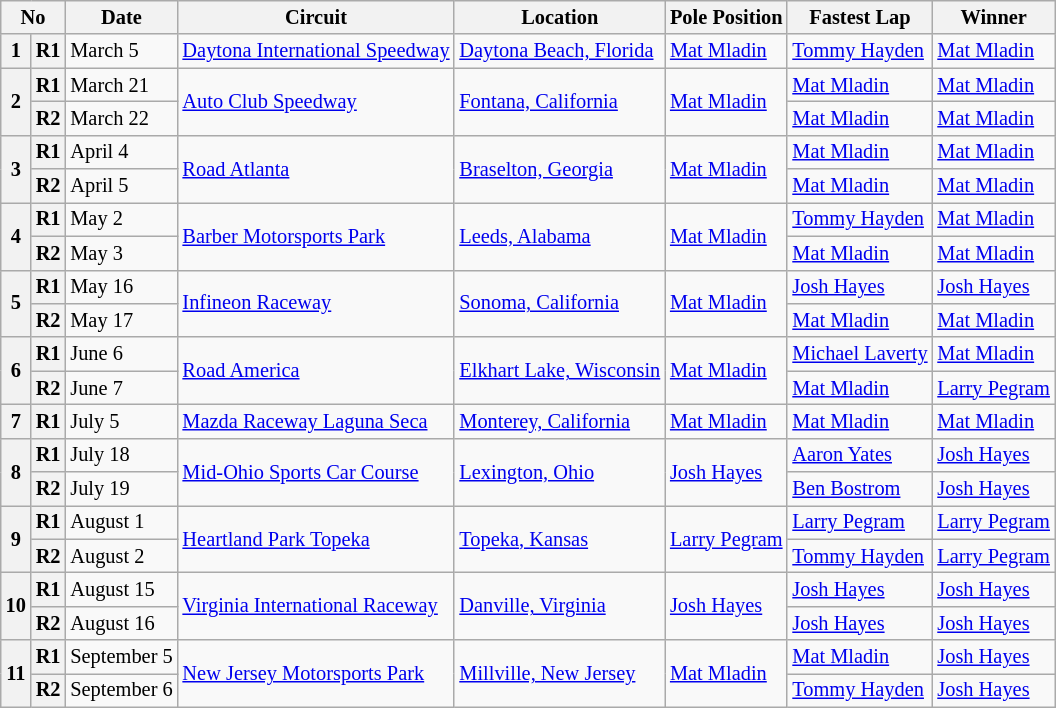<table class="wikitable" style="font-size: 85%">
<tr>
<th colspan=2>No</th>
<th>Date</th>
<th>Circuit</th>
<th>Location</th>
<th>Pole Position</th>
<th>Fastest Lap</th>
<th>Winner</th>
</tr>
<tr>
<th>1</th>
<th>R1</th>
<td>March 5</td>
<td><a href='#'>Daytona International Speedway</a></td>
<td><a href='#'>Daytona Beach, Florida</a></td>
<td> <a href='#'>Mat Mladin</a></td>
<td> <a href='#'>Tommy Hayden</a></td>
<td> <a href='#'>Mat Mladin</a></td>
</tr>
<tr>
<th rowspan=2>2</th>
<th>R1</th>
<td>March 21</td>
<td rowspan=2><a href='#'>Auto Club Speedway</a></td>
<td rowspan=2><a href='#'>Fontana, California</a></td>
<td rowspan=2> <a href='#'>Mat Mladin</a></td>
<td> <a href='#'>Mat Mladin</a></td>
<td> <a href='#'>Mat Mladin</a></td>
</tr>
<tr>
<th>R2</th>
<td>March 22</td>
<td> <a href='#'>Mat Mladin</a></td>
<td> <a href='#'>Mat Mladin</a></td>
</tr>
<tr>
<th rowspan=2>3</th>
<th>R1</th>
<td>April 4</td>
<td rowspan=2><a href='#'>Road Atlanta</a></td>
<td rowspan=2><a href='#'>Braselton, Georgia</a></td>
<td rowspan=2> <a href='#'>Mat Mladin</a></td>
<td> <a href='#'>Mat Mladin</a></td>
<td> <a href='#'>Mat Mladin</a></td>
</tr>
<tr>
<th>R2</th>
<td>April 5</td>
<td> <a href='#'>Mat Mladin</a></td>
<td> <a href='#'>Mat Mladin</a></td>
</tr>
<tr>
<th rowspan=2>4</th>
<th>R1</th>
<td>May 2</td>
<td rowspan=2><a href='#'>Barber Motorsports Park</a></td>
<td rowspan=2><a href='#'>Leeds, Alabama</a></td>
<td rowspan=2> <a href='#'>Mat Mladin</a></td>
<td> <a href='#'>Tommy Hayden</a></td>
<td> <a href='#'>Mat Mladin</a></td>
</tr>
<tr>
<th>R2</th>
<td>May 3</td>
<td> <a href='#'>Mat Mladin</a></td>
<td> <a href='#'>Mat Mladin</a></td>
</tr>
<tr>
<th rowspan=2>5</th>
<th>R1</th>
<td>May 16</td>
<td rowspan=2><a href='#'>Infineon Raceway</a></td>
<td rowspan=2><a href='#'>Sonoma, California</a></td>
<td rowspan=2> <a href='#'>Mat Mladin</a></td>
<td> <a href='#'>Josh Hayes</a></td>
<td> <a href='#'>Josh Hayes</a></td>
</tr>
<tr>
<th>R2</th>
<td>May 17</td>
<td> <a href='#'>Mat Mladin</a></td>
<td> <a href='#'>Mat Mladin</a></td>
</tr>
<tr>
<th rowspan=2>6</th>
<th>R1</th>
<td>June 6</td>
<td rowspan=2><a href='#'>Road America</a></td>
<td rowspan=2><a href='#'>Elkhart Lake, Wisconsin</a></td>
<td rowspan=2> <a href='#'>Mat Mladin</a></td>
<td> <a href='#'>Michael Laverty</a></td>
<td> <a href='#'>Mat Mladin</a></td>
</tr>
<tr>
<th>R2</th>
<td>June 7</td>
<td> <a href='#'>Mat Mladin</a></td>
<td> <a href='#'>Larry Pegram</a></td>
</tr>
<tr>
<th>7</th>
<th>R1</th>
<td>July 5</td>
<td><a href='#'>Mazda Raceway Laguna Seca</a></td>
<td><a href='#'>Monterey, California</a></td>
<td> <a href='#'>Mat Mladin</a></td>
<td> <a href='#'>Mat Mladin</a></td>
<td> <a href='#'>Mat Mladin</a></td>
</tr>
<tr>
<th rowspan=2>8</th>
<th>R1</th>
<td>July 18</td>
<td rowspan=2><a href='#'>Mid-Ohio Sports Car Course</a></td>
<td rowspan=2><a href='#'>Lexington, Ohio</a></td>
<td rowspan=2> <a href='#'>Josh Hayes</a></td>
<td> <a href='#'>Aaron Yates</a></td>
<td> <a href='#'>Josh Hayes</a></td>
</tr>
<tr>
<th>R2</th>
<td>July 19</td>
<td> <a href='#'>Ben Bostrom</a></td>
<td> <a href='#'>Josh Hayes</a></td>
</tr>
<tr>
<th rowspan=2>9</th>
<th>R1</th>
<td>August 1</td>
<td rowspan=2><a href='#'>Heartland Park Topeka</a></td>
<td rowspan=2><a href='#'>Topeka, Kansas</a></td>
<td rowspan=2> <a href='#'>Larry Pegram</a></td>
<td> <a href='#'>Larry Pegram</a></td>
<td> <a href='#'>Larry Pegram</a></td>
</tr>
<tr>
<th>R2</th>
<td>August 2</td>
<td> <a href='#'>Tommy Hayden</a></td>
<td> <a href='#'>Larry Pegram</a></td>
</tr>
<tr>
<th rowspan=2>10</th>
<th>R1</th>
<td>August 15</td>
<td rowspan=2><a href='#'>Virginia International Raceway</a></td>
<td rowspan=2><a href='#'>Danville, Virginia</a></td>
<td rowspan=2> <a href='#'>Josh Hayes</a></td>
<td> <a href='#'>Josh Hayes</a></td>
<td> <a href='#'>Josh Hayes</a></td>
</tr>
<tr>
<th>R2</th>
<td>August 16</td>
<td> <a href='#'>Josh Hayes</a></td>
<td> <a href='#'>Josh Hayes</a></td>
</tr>
<tr>
<th rowspan=2>11</th>
<th>R1</th>
<td>September 5</td>
<td rowspan=2><a href='#'>New Jersey Motorsports Park</a></td>
<td rowspan=2><a href='#'>Millville, New Jersey</a></td>
<td rowspan=2> <a href='#'>Mat Mladin</a></td>
<td> <a href='#'>Mat Mladin</a></td>
<td> <a href='#'>Josh Hayes</a></td>
</tr>
<tr>
<th>R2</th>
<td>September 6</td>
<td> <a href='#'>Tommy Hayden</a></td>
<td> <a href='#'>Josh Hayes</a></td>
</tr>
</table>
